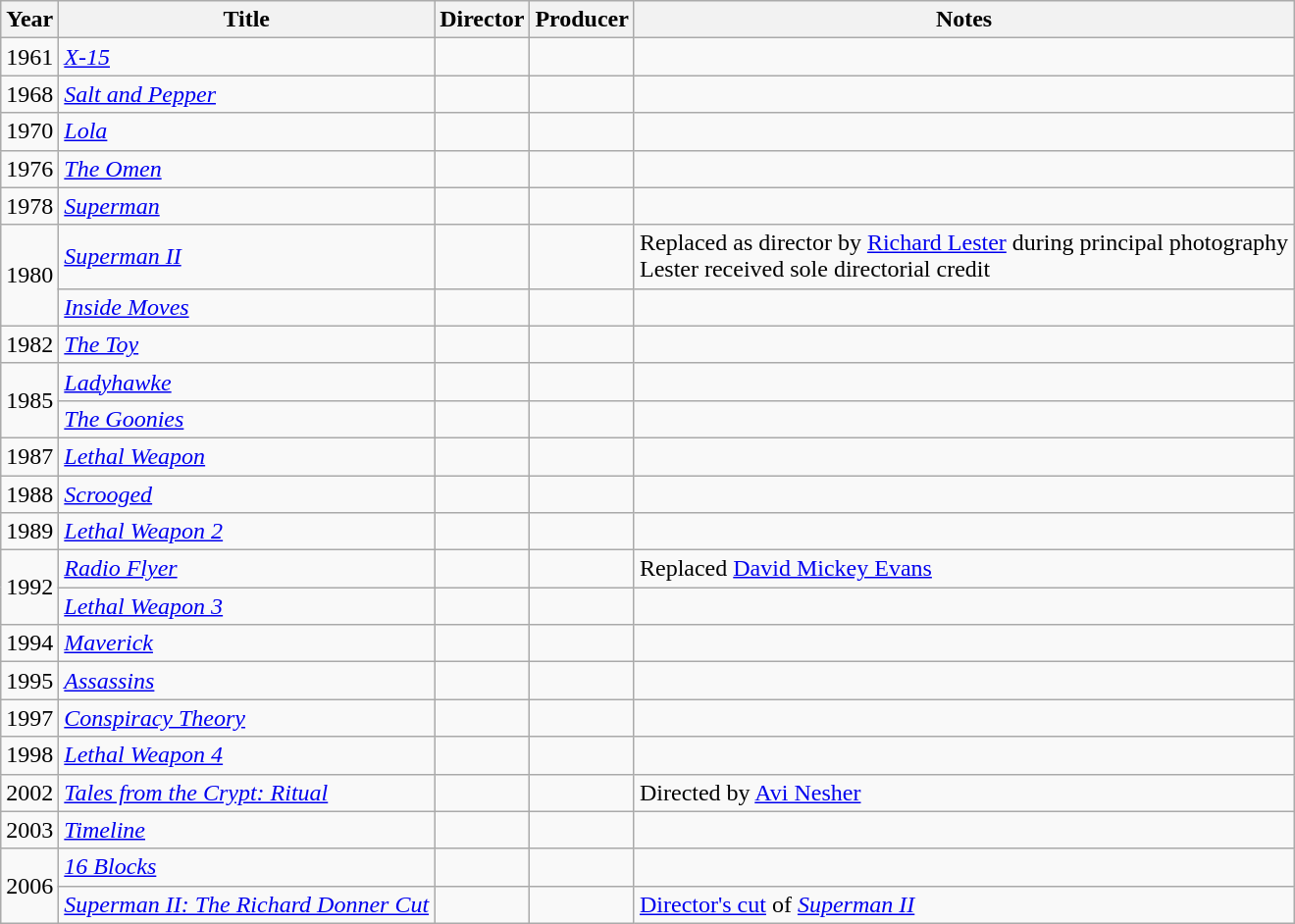<table class="wikitable">
<tr>
<th>Year</th>
<th>Title</th>
<th>Director</th>
<th>Producer</th>
<th class="unsortable">Notes</th>
</tr>
<tr>
<td>1961</td>
<td><em><a href='#'>X-15</a></em></td>
<td></td>
<td></td>
<td></td>
</tr>
<tr>
<td>1968</td>
<td><em><a href='#'>Salt and Pepper</a></em></td>
<td></td>
<td></td>
<td></td>
</tr>
<tr>
<td>1970</td>
<td><em><a href='#'>Lola</a></em></td>
<td></td>
<td></td>
<td></td>
</tr>
<tr>
<td>1976</td>
<td><em><a href='#'>The Omen</a></em></td>
<td></td>
<td></td>
<td></td>
</tr>
<tr>
<td>1978</td>
<td><em><a href='#'>Superman</a></em></td>
<td></td>
<td></td>
<td></td>
</tr>
<tr>
<td rowspan="2">1980</td>
<td><em><a href='#'>Superman II</a></em></td>
<td></td>
<td></td>
<td>Replaced as director by <a href='#'>Richard Lester</a> during principal photography<br>Lester received sole directorial credit</td>
</tr>
<tr>
<td><em><a href='#'>Inside Moves</a></em></td>
<td></td>
<td></td>
<td></td>
</tr>
<tr>
<td>1982</td>
<td><em><a href='#'>The Toy</a></em></td>
<td></td>
<td></td>
<td></td>
</tr>
<tr>
<td rowspan="2">1985</td>
<td><em><a href='#'>Ladyhawke</a></em></td>
<td></td>
<td></td>
<td></td>
</tr>
<tr>
<td><em><a href='#'>The Goonies</a></em></td>
<td></td>
<td></td>
<td></td>
</tr>
<tr>
<td>1987</td>
<td><em><a href='#'>Lethal Weapon</a></em></td>
<td></td>
<td></td>
<td></td>
</tr>
<tr>
<td>1988</td>
<td><em><a href='#'>Scrooged</a></em></td>
<td></td>
<td></td>
<td></td>
</tr>
<tr>
<td>1989</td>
<td><em><a href='#'>Lethal Weapon 2</a></em></td>
<td></td>
<td></td>
<td></td>
</tr>
<tr>
<td rowspan="2">1992</td>
<td><em><a href='#'>Radio Flyer</a></em></td>
<td></td>
<td></td>
<td>Replaced <a href='#'>David Mickey Evans</a></td>
</tr>
<tr>
<td><em><a href='#'>Lethal Weapon 3</a></em></td>
<td></td>
<td></td>
<td></td>
</tr>
<tr>
<td>1994</td>
<td><em><a href='#'>Maverick</a></em></td>
<td></td>
<td></td>
<td></td>
</tr>
<tr>
<td>1995</td>
<td><em><a href='#'>Assassins</a></em></td>
<td></td>
<td></td>
<td></td>
</tr>
<tr>
<td>1997</td>
<td><em><a href='#'>Conspiracy Theory</a></em></td>
<td></td>
<td></td>
<td></td>
</tr>
<tr>
<td>1998</td>
<td><em><a href='#'>Lethal Weapon 4</a></em></td>
<td></td>
<td></td>
<td></td>
</tr>
<tr>
<td>2002</td>
<td><em><a href='#'>Tales from the Crypt: Ritual</a></em></td>
<td></td>
<td></td>
<td>Directed by <a href='#'>Avi Nesher</a></td>
</tr>
<tr>
<td>2003</td>
<td><em><a href='#'>Timeline</a></em></td>
<td></td>
<td></td>
<td></td>
</tr>
<tr>
<td rowspan="2">2006</td>
<td><em><a href='#'>16 Blocks</a></em></td>
<td></td>
<td></td>
<td></td>
</tr>
<tr>
<td><em><a href='#'>Superman II: The Richard Donner Cut</a></em></td>
<td></td>
<td></td>
<td><a href='#'>Director's cut</a> of <em><a href='#'>Superman II</a></em></td>
</tr>
</table>
